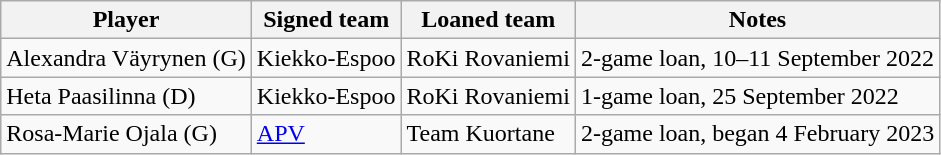<table class="wikitable" width="" 85%">
<tr>
<th>Player</th>
<th>Signed team</th>
<th>Loaned team</th>
<th>Notes</th>
</tr>
<tr>
<td>Alexandra Väyrynen (G)</td>
<td>Kiekko-Espoo</td>
<td>RoKi Rovaniemi</td>
<td>2-game loan, 10–11 September 2022</td>
</tr>
<tr>
<td>Heta Paasilinna (D)</td>
<td>Kiekko-Espoo</td>
<td>RoKi Rovaniemi</td>
<td>1-game loan, 25 September 2022</td>
</tr>
<tr>
<td>Rosa-Marie Ojala (G)</td>
<td><a href='#'>APV</a></td>
<td>Team Kuortane</td>
<td>2-game loan, began 4 February 2023</td>
</tr>
</table>
